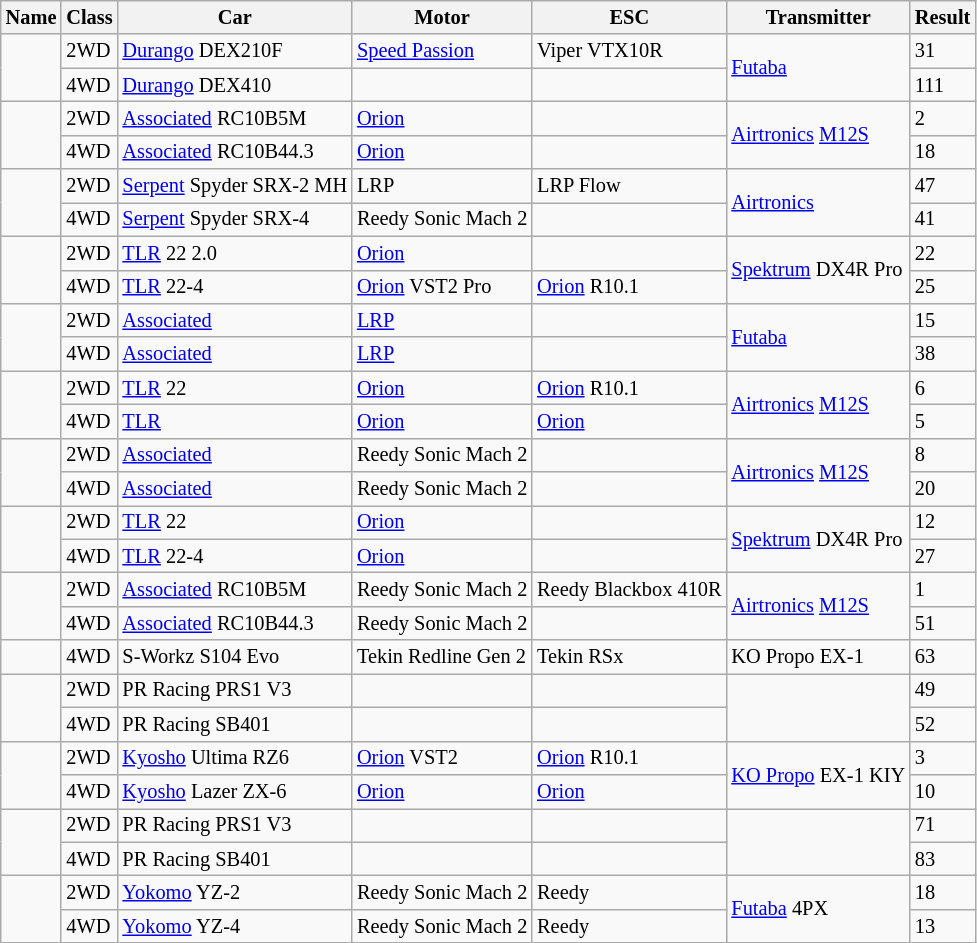<table class="wikitable" style="font-size: 85%;">
<tr>
<th>Name</th>
<th>Class</th>
<th>Car</th>
<th>Motor</th>
<th>ESC</th>
<th>Transmitter</th>
<th>Result</th>
</tr>
<tr>
<td rowspan=2></td>
<td>2WD</td>
<td><a href='#'>Durango</a> DEX210F</td>
<td><a href='#'>Speed Passion</a></td>
<td>Viper VTX10R</td>
<td rowspan=2><a href='#'>Futaba</a></td>
<td>31</td>
</tr>
<tr>
<td>4WD</td>
<td><a href='#'>Durango</a> DEX410</td>
<td></td>
<td></td>
<td>111</td>
</tr>
<tr>
<td rowspan=2></td>
<td>2WD</td>
<td><a href='#'>Associated</a> RC10B5M</td>
<td><a href='#'>Orion</a></td>
<td></td>
<td rowspan=2><a href='#'>Airtronics</a> <a href='#'>M12S</a></td>
<td>2</td>
</tr>
<tr>
<td>4WD</td>
<td><a href='#'>Associated</a> RC10B44.3</td>
<td><a href='#'>Orion</a></td>
<td></td>
<td>18</td>
</tr>
<tr>
<td rowspan=2></td>
<td>2WD</td>
<td><a href='#'>Serpent</a> Spyder SRX-2 MH</td>
<td>LRP</td>
<td>LRP Flow</td>
<td rowspan=2><a href='#'>Airtronics</a></td>
<td>47</td>
</tr>
<tr>
<td>4WD</td>
<td><a href='#'>Serpent</a> Spyder SRX-4</td>
<td>Reedy Sonic Mach 2</td>
<td></td>
<td>41</td>
</tr>
<tr>
<td rowspan=2></td>
<td>2WD</td>
<td><a href='#'>TLR</a> 22 2.0</td>
<td><a href='#'>Orion</a></td>
<td></td>
<td rowspan=2><a href='#'>Spektrum</a> DX4R Pro</td>
<td>22</td>
</tr>
<tr>
<td>4WD</td>
<td><a href='#'>TLR</a> 22-4</td>
<td><a href='#'>Orion</a> VST2 Pro</td>
<td><a href='#'>Orion</a> R10.1</td>
<td>25</td>
</tr>
<tr>
<td rowspan=2></td>
<td>2WD</td>
<td><a href='#'>Associated</a></td>
<td><a href='#'>LRP</a></td>
<td></td>
<td rowspan=2><a href='#'>Futaba</a></td>
<td>15</td>
</tr>
<tr>
<td>4WD</td>
<td><a href='#'>Associated</a></td>
<td><a href='#'>LRP</a></td>
<td></td>
<td>38</td>
</tr>
<tr>
<td rowspan=2></td>
<td>2WD</td>
<td><a href='#'>TLR</a> 22</td>
<td><a href='#'>Orion</a></td>
<td><a href='#'>Orion</a> R10.1</td>
<td rowspan=2><a href='#'>Airtronics</a> <a href='#'>M12S</a></td>
<td>6</td>
</tr>
<tr>
<td>4WD</td>
<td><a href='#'>TLR</a></td>
<td><a href='#'>Orion</a></td>
<td><a href='#'>Orion</a></td>
<td>5</td>
</tr>
<tr>
<td rowspan=2></td>
<td>2WD</td>
<td><a href='#'>Associated</a></td>
<td>Reedy Sonic Mach 2</td>
<td></td>
<td rowspan=2><a href='#'>Airtronics</a> <a href='#'>M12S</a></td>
<td>8</td>
</tr>
<tr>
<td>4WD</td>
<td><a href='#'>Associated</a></td>
<td>Reedy Sonic Mach 2</td>
<td></td>
<td>20</td>
</tr>
<tr>
<td rowspan=2></td>
<td>2WD</td>
<td><a href='#'>TLR</a> 22</td>
<td><a href='#'>Orion</a></td>
<td></td>
<td rowspan=2><a href='#'>Spektrum</a> DX4R Pro</td>
<td>12</td>
</tr>
<tr>
<td>4WD</td>
<td><a href='#'>TLR</a> 22-4</td>
<td><a href='#'>Orion</a></td>
<td></td>
<td>27</td>
</tr>
<tr>
<td rowspan=2></td>
<td>2WD</td>
<td><a href='#'>Associated</a> RC10B5M</td>
<td>Reedy Sonic Mach 2</td>
<td>Reedy Blackbox 410R</td>
<td rowspan=2><a href='#'>Airtronics</a> <a href='#'>M12S</a></td>
<td>1</td>
</tr>
<tr>
<td>4WD</td>
<td><a href='#'>Associated</a> RC10B44.3</td>
<td>Reedy Sonic Mach 2</td>
<td></td>
<td>51</td>
</tr>
<tr>
<td></td>
<td>4WD</td>
<td>S-Workz S104 Evo</td>
<td>Tekin Redline Gen 2</td>
<td>Tekin RSx</td>
<td>KO Propo EX-1</td>
<td>63</td>
</tr>
<tr>
<td rowspan=2></td>
<td>2WD</td>
<td>PR Racing PRS1 V3</td>
<td></td>
<td></td>
<td rowspan=2></td>
<td>49</td>
</tr>
<tr>
<td>4WD</td>
<td>PR Racing SB401</td>
<td></td>
<td></td>
<td>52</td>
</tr>
<tr>
<td rowspan=2></td>
<td>2WD</td>
<td><a href='#'>Kyosho</a> Ultima RZ6</td>
<td><a href='#'>Orion</a> VST2</td>
<td><a href='#'>Orion</a> R10.1</td>
<td rowspan=2><a href='#'>KO Propo</a> EX-1 KIY</td>
<td>3</td>
</tr>
<tr>
<td>4WD</td>
<td><a href='#'>Kyosho</a> Lazer ZX-6</td>
<td><a href='#'>Orion</a></td>
<td><a href='#'>Orion</a></td>
<td>10</td>
</tr>
<tr>
<td rowspan=2></td>
<td>2WD</td>
<td>PR Racing PRS1 V3</td>
<td></td>
<td></td>
<td rowspan=2></td>
<td>71</td>
</tr>
<tr>
<td>4WD</td>
<td>PR Racing SB401</td>
<td></td>
<td></td>
<td>83</td>
</tr>
<tr>
<td rowspan=2></td>
<td>2WD</td>
<td><a href='#'>Yokomo</a> YZ-2</td>
<td>Reedy Sonic Mach 2</td>
<td>Reedy</td>
<td rowspan=2><a href='#'>Futaba</a> 4PX</td>
<td>18</td>
</tr>
<tr>
<td>4WD</td>
<td><a href='#'>Yokomo</a> YZ-4</td>
<td>Reedy Sonic Mach 2</td>
<td>Reedy</td>
<td>13</td>
</tr>
</table>
